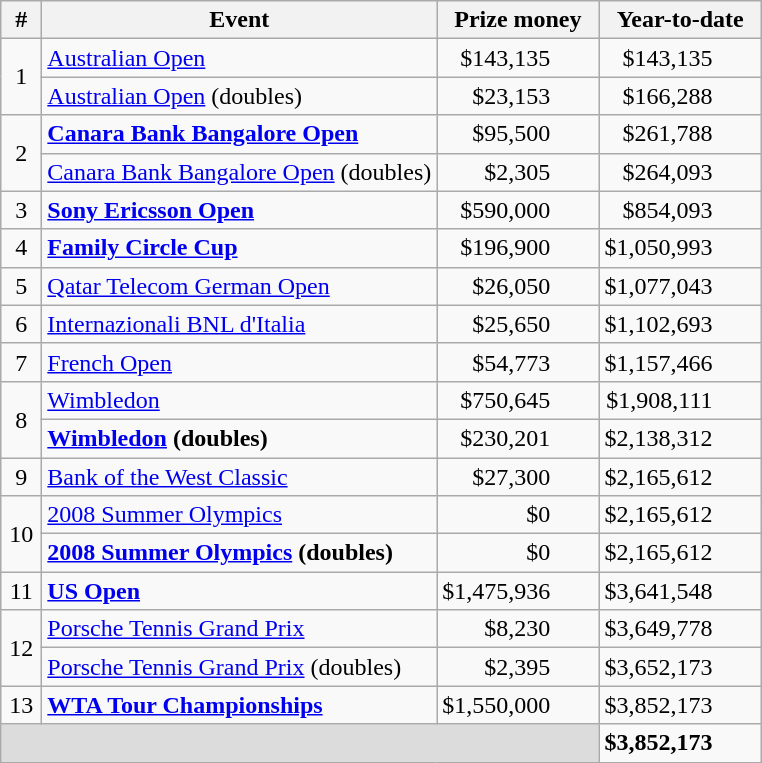<table class="wikitable sortable" align=center>
<tr>
<th width=20>#</th>
<th>Event</th>
<th>Prize money</th>
<th>Year-to-date</th>
</tr>
<tr>
<td align=center rowspan=2>1</td>
<td><a href='#'>Australian Open</a></td>
<td align=right style="padding-right: 2em">$143,135</td>
<td align=right style="padding-right: 2em">$143,135</td>
</tr>
<tr>
<td><a href='#'>Australian Open</a> (doubles)</td>
<td align=right style="padding-right: 2em">$23,153</td>
<td align=right style="padding-right: 2em">$166,288</td>
</tr>
<tr>
<td align=center rowspan=2>2</td>
<td><strong><a href='#'>Canara Bank Bangalore Open</a></strong></td>
<td align=right style="padding-right: 2em">$95,500</td>
<td align=right style="padding-right: 2em">$261,788</td>
</tr>
<tr>
<td><a href='#'>Canara Bank Bangalore Open</a> (doubles)</td>
<td align=right style="padding-right: 2em">$2,305</td>
<td align=right style="padding-right: 2em">$264,093</td>
</tr>
<tr>
<td align=center>3</td>
<td><strong><a href='#'>Sony Ericsson Open</a></strong></td>
<td align=right style="padding-right: 2em">$590,000</td>
<td align=right style="padding-right: 2em">$854,093</td>
</tr>
<tr>
<td align=center>4</td>
<td><strong><a href='#'>Family Circle Cup</a></strong></td>
<td align=right style="padding-right: 2em">$196,900</td>
<td align=right style="padding-right: 2em">$1,050,993</td>
</tr>
<tr>
<td align=center>5</td>
<td><a href='#'>Qatar Telecom German Open</a></td>
<td align=right style="padding-right: 2em">$26,050</td>
<td align=right style="padding-right: 2em">$1,077,043</td>
</tr>
<tr>
<td align=center>6</td>
<td><a href='#'>Internazionali BNL d'Italia</a></td>
<td align=right style="padding-right: 2em">$25,650</td>
<td align=right style="padding-right: 2em">$1,102,693</td>
</tr>
<tr>
<td align=center>7</td>
<td><a href='#'>French Open</a></td>
<td align=right style="padding-right: 2em">$54,773</td>
<td align=right style="padding-right: 2em">$1,157,466</td>
</tr>
<tr>
<td align=center rowspan=2>8</td>
<td><a href='#'>Wimbledon</a></td>
<td align=right style="padding-right: 2em">$750,645</td>
<td align=right style="padding-right: 2em">$1,908,111</td>
</tr>
<tr>
<td><strong><a href='#'>Wimbledon</a> (doubles)</strong></td>
<td align=right style="padding-right: 2em">$230,201</td>
<td align=right style="padding-right: 2em">$2,138,312</td>
</tr>
<tr>
<td align=center>9</td>
<td><a href='#'>Bank of the West Classic</a></td>
<td align=right style="padding-right: 2em">$27,300</td>
<td align=right style="padding-right: 2em">$2,165,612</td>
</tr>
<tr>
<td align=center rowspan=2>10</td>
<td><a href='#'>2008 Summer Olympics</a></td>
<td align=right style="padding-right: 2em">$0</td>
<td align=right style="padding-right: 2em">$2,165,612</td>
</tr>
<tr>
<td><strong><a href='#'>2008 Summer Olympics</a> (doubles)</strong></td>
<td align=right style="padding-right: 2em">$0</td>
<td align=right style="padding-right: 2em">$2,165,612</td>
</tr>
<tr>
<td align=center>11</td>
<td><strong><a href='#'>US Open</a></strong></td>
<td align=right style="padding-right: 2em">$1,475,936</td>
<td align=right style="padding-right: 2em">$3,641,548</td>
</tr>
<tr>
<td align=center rowspan=2>12</td>
<td><a href='#'>Porsche Tennis Grand Prix</a></td>
<td align=right style="padding-right: 2em">$8,230</td>
<td align=right style="padding-right: 2em">$3,649,778</td>
</tr>
<tr>
<td><a href='#'>Porsche Tennis Grand Prix</a> (doubles)</td>
<td align=right style="padding-right: 2em">$2,395</td>
<td align=right style="padding-right: 2em">$3,652,173</td>
</tr>
<tr>
<td align=center>13</td>
<td><strong><a href='#'>WTA Tour Championships</a></strong></td>
<td align=right style="padding-right: 2em">$1,550,000</td>
<td align=right style="padding-right: 2em">$3,852,173</td>
</tr>
<tr class="sortbottom">
<td colspan=3 bgcolor=#DCDCDC></td>
<td align=right style="padding-right: 2em"><strong>$3,852,173</strong></td>
</tr>
</table>
